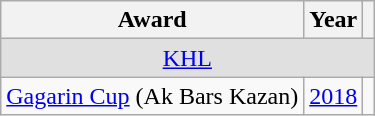<table class="wikitable">
<tr>
<th>Award</th>
<th>Year</th>
<th></th>
</tr>
<tr ALIGN="center" bgcolor="#e0e0e0">
<td colspan="3"><a href='#'>KHL</a></td>
</tr>
<tr>
<td><a href='#'>Gagarin Cup</a> (Ak Bars Kazan)</td>
<td><a href='#'>2018</a></td>
<td></td>
</tr>
</table>
